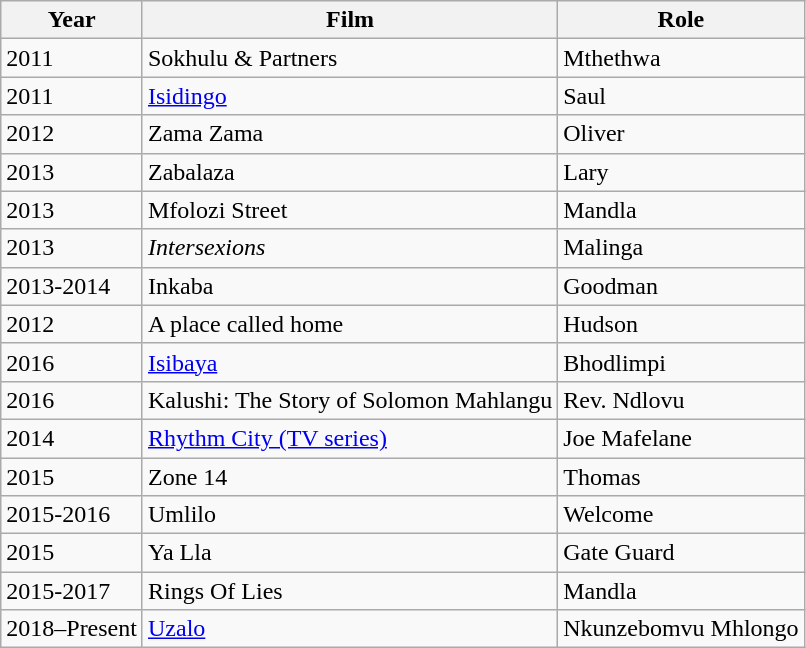<table class="wikitable">
<tr>
<th>Year</th>
<th>Film</th>
<th>Role</th>
</tr>
<tr>
<td>2011</td>
<td>Sokhulu & Partners</td>
<td>Mthethwa</td>
</tr>
<tr>
<td>2011</td>
<td><a href='#'>Isidingo</a></td>
<td>Saul</td>
</tr>
<tr>
<td>2012</td>
<td>Zama Zama</td>
<td>Oliver</td>
</tr>
<tr>
<td>2013</td>
<td>Zabalaza</td>
<td>Lary</td>
</tr>
<tr>
<td>2013</td>
<td>Mfolozi Street</td>
<td>Mandla</td>
</tr>
<tr>
<td>2013</td>
<td><em>Intersexions</em></td>
<td>Malinga</td>
</tr>
<tr>
<td>2013-2014</td>
<td>Inkaba</td>
<td>Goodman</td>
</tr>
<tr>
<td>2012</td>
<td>A place called home</td>
<td>Hudson</td>
</tr>
<tr>
<td>2016</td>
<td><a href='#'>Isibaya</a></td>
<td>Bhodlimpi</td>
</tr>
<tr>
<td>2016</td>
<td>Kalushi: The Story of Solomon Mahlangu</td>
<td>Rev. Ndlovu</td>
</tr>
<tr>
<td>2014</td>
<td><a href='#'>Rhythm City (TV series)</a></td>
<td>Joe Mafelane</td>
</tr>
<tr>
<td>2015</td>
<td>Zone 14</td>
<td>Thomas</td>
</tr>
<tr>
<td>2015-2016</td>
<td>Umlilo</td>
<td>Welcome</td>
</tr>
<tr>
<td>2015</td>
<td>Ya Lla</td>
<td>Gate Guard</td>
</tr>
<tr>
<td>2015-2017</td>
<td>Rings Of Lies</td>
<td>Mandla</td>
</tr>
<tr>
<td>2018–Present</td>
<td><a href='#'>Uzalo</a></td>
<td>Nkunzebomvu Mhlongo</td>
</tr>
</table>
